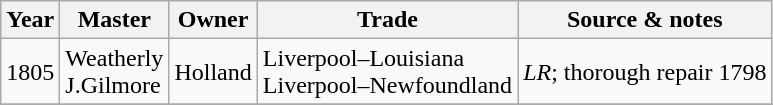<table class=" wikitable">
<tr>
<th>Year</th>
<th>Master</th>
<th>Owner</th>
<th>Trade</th>
<th>Source & notes</th>
</tr>
<tr>
<td>1805</td>
<td>Weatherly<br>J.Gilmore</td>
<td>Holland</td>
<td>Liverpool–Louisiana<br>Liverpool–Newfoundland</td>
<td><em>LR</em>; thorough repair 1798</td>
</tr>
<tr>
</tr>
</table>
